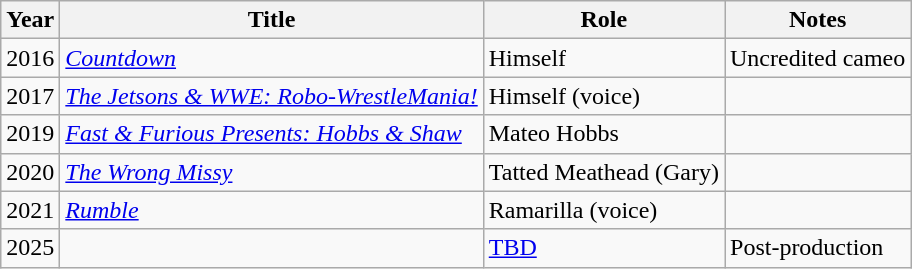<table class="wikitable sortable">
<tr>
<th>Year</th>
<th>Title</th>
<th>Role</th>
<th class="unsortable">Notes</th>
</tr>
<tr>
<td>2016</td>
<td><em><a href='#'>Countdown</a></em></td>
<td>Himself</td>
<td>Uncredited cameo</td>
</tr>
<tr>
<td>2017</td>
<td><em><a href='#'>The Jetsons & WWE: Robo-WrestleMania!</a></em></td>
<td>Himself (voice)</td>
<td></td>
</tr>
<tr>
<td>2019</td>
<td><em><a href='#'>Fast & Furious Presents: Hobbs & Shaw</a></em></td>
<td>Mateo Hobbs</td>
<td></td>
</tr>
<tr>
<td>2020</td>
<td><em><a href='#'>The Wrong Missy</a></em></td>
<td>Tatted Meathead (Gary)</td>
<td></td>
</tr>
<tr>
<td>2021</td>
<td><em><a href='#'>Rumble</a></em></td>
<td>Ramarilla (voice)</td>
<td></td>
</tr>
<tr>
<td>2025</td>
<td></td>
<td><a href='#'>TBD</a></td>
<td>Post-production</td>
</tr>
</table>
